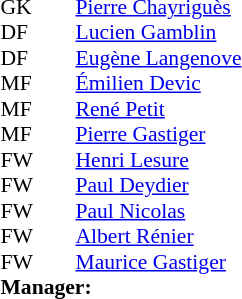<table style="font-size:90%; margin:0.2em auto;" cellspacing="0" cellpadding="0">
<tr>
<th width="25"></th>
<th width="25"></th>
</tr>
<tr>
<td>GK</td>
<td></td>
<td><a href='#'>Pierre Chayriguès</a></td>
</tr>
<tr>
<td>DF</td>
<td></td>
<td><a href='#'>Lucien Gamblin</a></td>
</tr>
<tr>
<td>DF</td>
<td></td>
<td><a href='#'>Eugène Langenove</a></td>
</tr>
<tr>
<td>MF</td>
<td></td>
<td><a href='#'>Émilien Devic</a></td>
</tr>
<tr>
<td>MF</td>
<td></td>
<td><a href='#'>René Petit</a></td>
</tr>
<tr>
<td>MF</td>
<td></td>
<td><a href='#'>Pierre Gastiger</a></td>
</tr>
<tr>
<td>FW</td>
<td></td>
<td><a href='#'>Henri Lesure</a></td>
</tr>
<tr>
<td>FW</td>
<td></td>
<td><a href='#'>Paul Deydier</a></td>
</tr>
<tr>
<td>FW</td>
<td></td>
<td><a href='#'>Paul Nicolas</a></td>
</tr>
<tr>
<td>FW</td>
<td></td>
<td><a href='#'>Albert Rénier</a></td>
</tr>
<tr>
<td>FW</td>
<td></td>
<td><a href='#'>Maurice Gastiger</a></td>
</tr>
<tr>
<td colspan=3><strong>Manager:</strong></td>
</tr>
<tr>
<td colspan="4"></td>
</tr>
</table>
